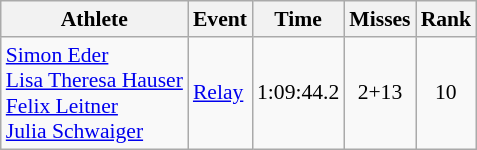<table class=wikitable style="font-size:90%">
<tr>
<th>Athlete</th>
<th>Event</th>
<th>Time</th>
<th>Misses</th>
<th>Rank</th>
</tr>
<tr align=center>
<td align=left><a href='#'>Simon Eder</a><br><a href='#'>Lisa Theresa Hauser</a><br><a href='#'>Felix Leitner</a><br><a href='#'>Julia Schwaiger</a></td>
<td align=left><a href='#'>Relay</a></td>
<td>1:09:44.2</td>
<td>2+13</td>
<td>10</td>
</tr>
</table>
